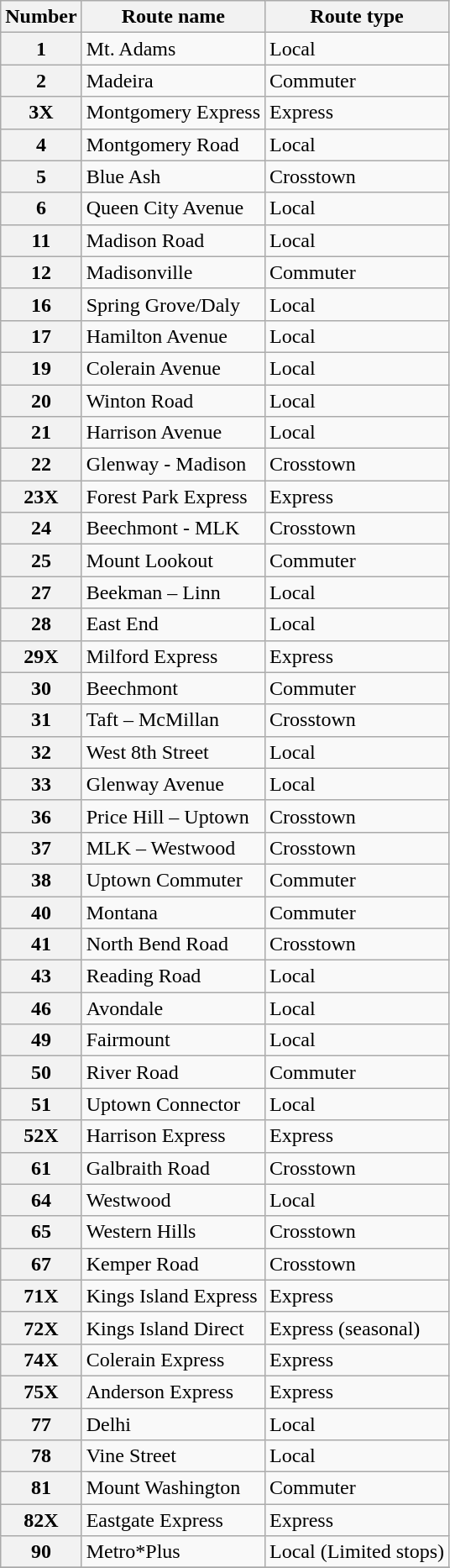<table class="wikitable">
<tr>
<th>Number</th>
<th>Route name</th>
<th>Route type</th>
</tr>
<tr>
<th>1</th>
<td>Mt. Adams</td>
<td>Local</td>
</tr>
<tr>
<th>2</th>
<td>Madeira</td>
<td>Commuter</td>
</tr>
<tr>
<th>3X</th>
<td>Montgomery Express</td>
<td>Express</td>
</tr>
<tr>
<th>4</th>
<td>Montgomery Road</td>
<td>Local</td>
</tr>
<tr>
<th>5</th>
<td>Blue Ash</td>
<td>Crosstown</td>
</tr>
<tr>
<th>6</th>
<td>Queen City Avenue</td>
<td>Local</td>
</tr>
<tr>
<th>11</th>
<td>Madison Road</td>
<td>Local</td>
</tr>
<tr>
<th>12</th>
<td>Madisonville</td>
<td>Commuter</td>
</tr>
<tr>
<th>16</th>
<td>Spring Grove/Daly</td>
<td>Local</td>
</tr>
<tr>
<th>17</th>
<td>Hamilton Avenue</td>
<td>Local</td>
</tr>
<tr>
<th>19</th>
<td>Colerain Avenue</td>
<td>Local</td>
</tr>
<tr>
<th>20</th>
<td>Winton Road</td>
<td>Local</td>
</tr>
<tr>
<th>21</th>
<td>Harrison Avenue</td>
<td>Local</td>
</tr>
<tr>
<th>22</th>
<td>Glenway - Madison</td>
<td>Crosstown</td>
</tr>
<tr>
<th>23X</th>
<td>Forest Park Express</td>
<td>Express</td>
</tr>
<tr>
<th>24</th>
<td>Beechmont - MLK</td>
<td>Crosstown</td>
</tr>
<tr>
<th>25</th>
<td>Mount Lookout</td>
<td>Commuter</td>
</tr>
<tr>
<th>27</th>
<td>Beekman – Linn</td>
<td>Local</td>
</tr>
<tr>
<th>28</th>
<td>East End</td>
<td>Local</td>
</tr>
<tr>
<th>29X</th>
<td>Milford Express</td>
<td>Express</td>
</tr>
<tr>
<th>30</th>
<td>Beechmont</td>
<td>Commuter</td>
</tr>
<tr>
<th>31</th>
<td>Taft – McMillan</td>
<td>Crosstown</td>
</tr>
<tr>
<th>32</th>
<td>West 8th Street</td>
<td>Local</td>
</tr>
<tr>
<th>33</th>
<td>Glenway Avenue</td>
<td>Local</td>
</tr>
<tr>
<th>36</th>
<td>Price Hill – Uptown</td>
<td>Crosstown</td>
</tr>
<tr>
<th>37</th>
<td>MLK – Westwood</td>
<td>Crosstown</td>
</tr>
<tr>
<th>38</th>
<td>Uptown Commuter</td>
<td>Commuter</td>
</tr>
<tr>
<th>40</th>
<td>Montana</td>
<td>Commuter</td>
</tr>
<tr>
<th>41</th>
<td>North Bend Road</td>
<td>Crosstown</td>
</tr>
<tr>
<th>43</th>
<td>Reading Road</td>
<td>Local</td>
</tr>
<tr>
<th>46</th>
<td>Avondale</td>
<td>Local</td>
</tr>
<tr>
<th>49</th>
<td>Fairmount</td>
<td>Local</td>
</tr>
<tr>
<th>50</th>
<td>River Road</td>
<td>Commuter</td>
</tr>
<tr>
<th>51</th>
<td>Uptown Connector</td>
<td>Local</td>
</tr>
<tr>
<th>52X</th>
<td>Harrison Express</td>
<td>Express</td>
</tr>
<tr>
<th>61</th>
<td>Galbraith Road</td>
<td>Crosstown</td>
</tr>
<tr>
<th>64</th>
<td>Westwood</td>
<td>Local</td>
</tr>
<tr>
<th>65</th>
<td>Western Hills</td>
<td>Crosstown</td>
</tr>
<tr>
<th>67</th>
<td>Kemper Road</td>
<td>Crosstown</td>
</tr>
<tr>
<th>71X</th>
<td>Kings Island Express</td>
<td>Express</td>
</tr>
<tr>
<th>72X</th>
<td>Kings Island Direct</td>
<td>Express (seasonal)</td>
</tr>
<tr>
<th>74X</th>
<td>Colerain Express</td>
<td>Express</td>
</tr>
<tr>
<th>75X</th>
<td>Anderson Express</td>
<td>Express</td>
</tr>
<tr>
<th>77</th>
<td>Delhi</td>
<td>Local</td>
</tr>
<tr>
<th>78</th>
<td>Vine Street</td>
<td>Local</td>
</tr>
<tr>
<th>81</th>
<td>Mount Washington</td>
<td>Commuter</td>
</tr>
<tr>
<th>82X</th>
<td>Eastgate Express</td>
<td>Express</td>
</tr>
<tr>
<th>90</th>
<td>Metro*Plus</td>
<td>Local (Limited stops)</td>
</tr>
<tr>
</tr>
</table>
